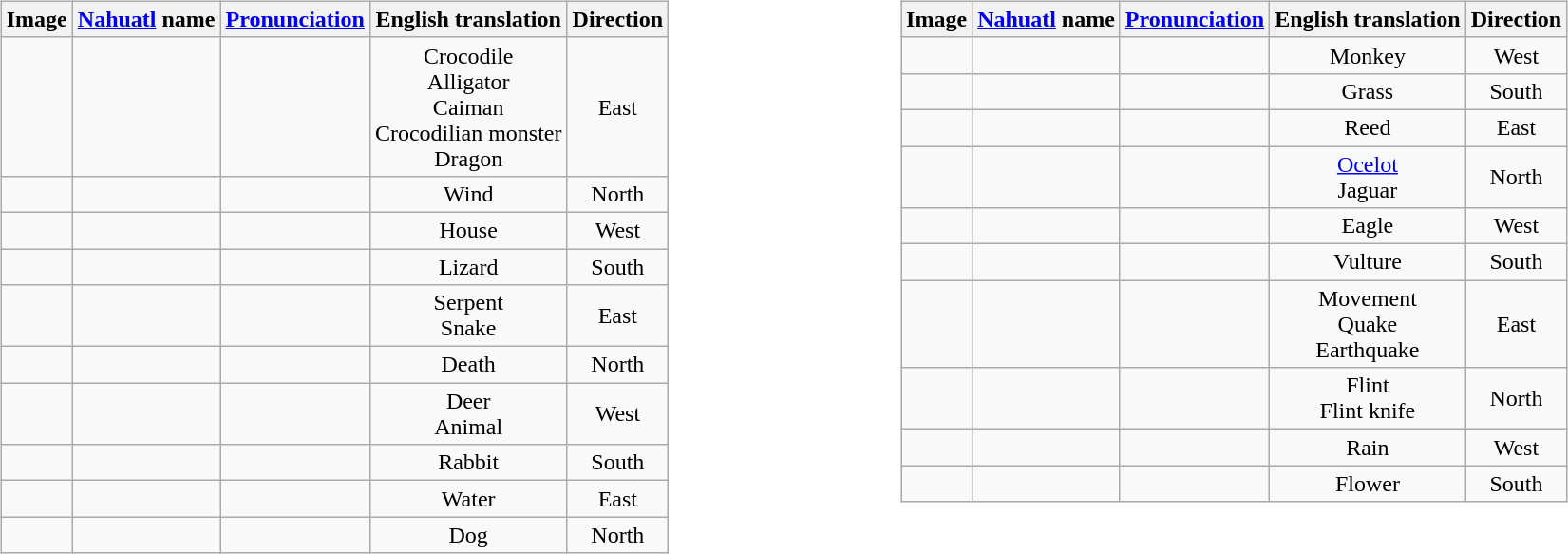<table class="mw-collapsible" width="100%">
<tr>
<td><br><table class="wikitable" style="text-align: center;">
<tr>
<th>Image</th>
<th><a href='#'>Nahuatl</a> name</th>
<th><a href='#'>Pronunciation</a></th>
<th>English translation</th>
<th>Direction</th>
</tr>
<tr>
<td></td>
<td></td>
<td></td>
<td>Crocodile<br>Alligator<br>Caiman<br>Crocodilian monster<br>Dragon</td>
<td>East</td>
</tr>
<tr>
<td></td>
<td></td>
<td></td>
<td>Wind</td>
<td>North</td>
</tr>
<tr>
<td></td>
<td></td>
<td></td>
<td>House</td>
<td>West</td>
</tr>
<tr>
<td></td>
<td></td>
<td></td>
<td>Lizard</td>
<td>South</td>
</tr>
<tr>
<td></td>
<td></td>
<td></td>
<td>Serpent<br>Snake</td>
<td>East</td>
</tr>
<tr>
<td></td>
<td></td>
<td></td>
<td>Death</td>
<td>North</td>
</tr>
<tr>
<td></td>
<td></td>
<td></td>
<td>Deer<br>Animal</td>
<td>West</td>
</tr>
<tr>
<td></td>
<td></td>
<td></td>
<td>Rabbit</td>
<td>South</td>
</tr>
<tr>
<td></td>
<td></td>
<td></td>
<td>Water</td>
<td>East</td>
</tr>
<tr>
<td></td>
<td></td>
<td></td>
<td>Dog</td>
<td>North</td>
</tr>
</table>
</td>
<td style="vertical-align: top"><br><table class="wikitable" style="text-align: center">
<tr>
<th>Image</th>
<th><a href='#'>Nahuatl</a> name</th>
<th><a href='#'>Pronunciation</a></th>
<th>English translation</th>
<th>Direction</th>
</tr>
<tr>
<td></td>
<td></td>
<td></td>
<td>Monkey</td>
<td>West</td>
</tr>
<tr>
<td></td>
<td></td>
<td></td>
<td>Grass</td>
<td>South</td>
</tr>
<tr>
<td></td>
<td></td>
<td></td>
<td>Reed</td>
<td>East</td>
</tr>
<tr>
<td></td>
<td></td>
<td></td>
<td><a href='#'>Ocelot</a><br>Jaguar</td>
<td>North</td>
</tr>
<tr>
<td></td>
<td></td>
<td></td>
<td>Eagle</td>
<td>West</td>
</tr>
<tr>
<td></td>
<td></td>
<td></td>
<td>Vulture</td>
<td>South</td>
</tr>
<tr>
<td></td>
<td></td>
<td></td>
<td>Movement<br>Quake<br>Earthquake</td>
<td>East</td>
</tr>
<tr>
<td></td>
<td></td>
<td></td>
<td>Flint<br>Flint knife</td>
<td>North</td>
</tr>
<tr>
<td></td>
<td></td>
<td></td>
<td>Rain</td>
<td>West</td>
</tr>
<tr>
<td></td>
<td></td>
<td></td>
<td>Flower</td>
<td>South</td>
</tr>
</table>
</td>
</tr>
</table>
